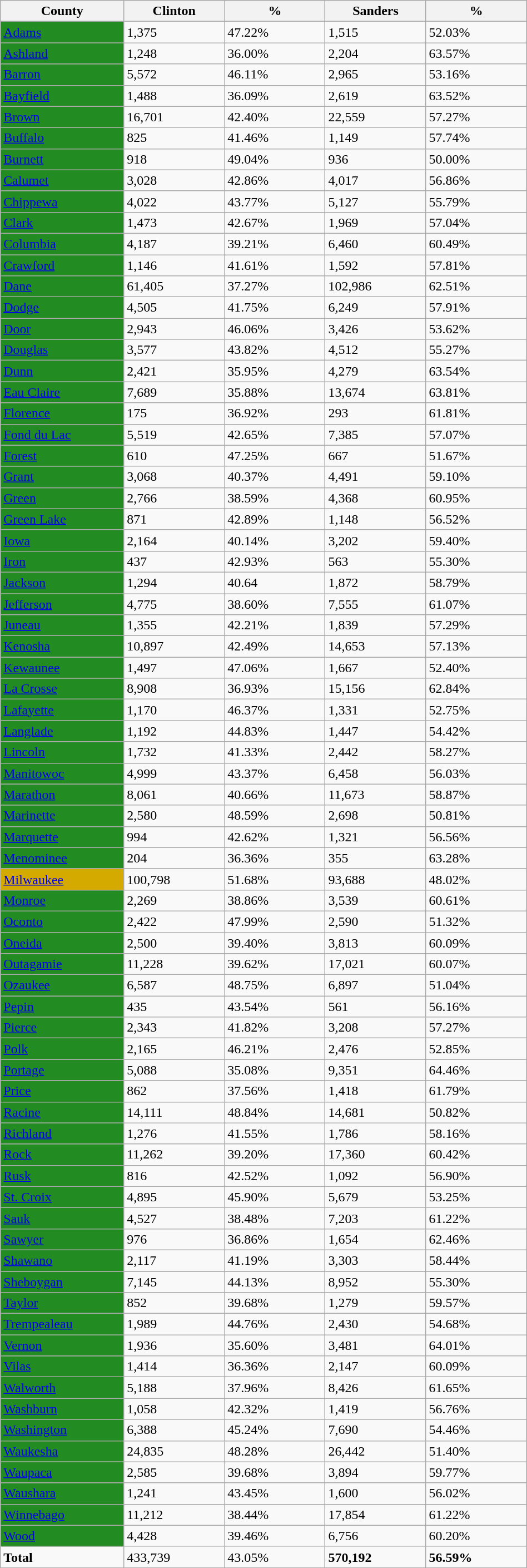<table width="50%" class="wikitable sortable">
<tr>
<th width="10%">County</th>
<th width="10%">Clinton</th>
<th width="10%">%</th>
<th width="10%">Sanders</th>
<th width="10%">%</th>
</tr>
<tr>
<td style="background:#228B22;"><a href='#'>Adams</a></td>
<td>1,375</td>
<td>47.22%</td>
<td>1,515</td>
<td>52.03%</td>
</tr>
<tr>
<td style="background:#228B22;"><a href='#'>Ashland</a></td>
<td>1,248</td>
<td>36.00%</td>
<td>2,204</td>
<td>63.57%</td>
</tr>
<tr>
<td style="background:#228B22;"><a href='#'>Barron</a></td>
<td>5,572</td>
<td>46.11%</td>
<td>2,965</td>
<td>53.16%</td>
</tr>
<tr>
<td style="background:#228B22;"><a href='#'>Bayfield</a></td>
<td>1,488</td>
<td>36.09%</td>
<td>2,619</td>
<td>63.52%</td>
</tr>
<tr>
<td style="background:#228B22;"><a href='#'>Brown</a></td>
<td>16,701</td>
<td>42.40%</td>
<td>22,559</td>
<td>57.27%</td>
</tr>
<tr>
<td style="background:#228B22;"><a href='#'>Buffalo</a></td>
<td>825</td>
<td>41.46%</td>
<td>1,149</td>
<td>57.74%</td>
</tr>
<tr>
<td style="background:#228B22;"><a href='#'>Burnett</a></td>
<td>918</td>
<td>49.04%</td>
<td>936</td>
<td>50.00%</td>
</tr>
<tr>
<td style="background:#228B22;"><a href='#'>Calumet</a></td>
<td>3,028</td>
<td>42.86%</td>
<td>4,017</td>
<td>56.86%</td>
</tr>
<tr>
<td style="background:#228B22;"><a href='#'>Chippewa</a></td>
<td>4,022</td>
<td>43.77%</td>
<td>5,127</td>
<td>55.79%</td>
</tr>
<tr>
<td style="background:#228B22;"><a href='#'>Clark</a></td>
<td>1,473</td>
<td>42.67%</td>
<td>1,969</td>
<td>57.04%</td>
</tr>
<tr>
<td style="background:#228B22;"><a href='#'>Columbia</a></td>
<td>4,187</td>
<td>39.21%</td>
<td>6,460</td>
<td>60.49%</td>
</tr>
<tr>
<td style="background:#228B22;"><a href='#'>Crawford</a></td>
<td>1,146</td>
<td>41.61%</td>
<td>1,592</td>
<td>57.81%</td>
</tr>
<tr>
<td style="background:#228B22;"><a href='#'>Dane</a></td>
<td>61,405</td>
<td>37.27%</td>
<td>102,986</td>
<td>62.51%</td>
</tr>
<tr>
<td style="background:#228B22;"><a href='#'>Dodge</a></td>
<td>4,505</td>
<td>41.75%</td>
<td>6,249</td>
<td>57.91%</td>
</tr>
<tr>
<td style="background:#228B22;"><a href='#'>Door</a></td>
<td>2,943</td>
<td>46.06%</td>
<td>3,426</td>
<td>53.62%</td>
</tr>
<tr>
<td style="background:#228B22;"><a href='#'>Douglas</a></td>
<td>3,577</td>
<td>43.82%</td>
<td>4,512</td>
<td>55.27%</td>
</tr>
<tr>
<td style="background:#228B22;"><a href='#'>Dunn</a></td>
<td>2,421</td>
<td>35.95%</td>
<td>4,279</td>
<td>63.54%</td>
</tr>
<tr>
<td style="background:#228B22;"><a href='#'>Eau Claire</a></td>
<td>7,689</td>
<td>35.88%</td>
<td>13,674</td>
<td>63.81%</td>
</tr>
<tr>
<td style="background:#228B22;"><a href='#'>Florence</a></td>
<td>175</td>
<td>36.92%</td>
<td>293</td>
<td>61.81%</td>
</tr>
<tr>
<td style="background:#228B22;"><a href='#'>Fond du Lac</a></td>
<td>5,519</td>
<td>42.65%</td>
<td>7,385</td>
<td>57.07%</td>
</tr>
<tr>
<td style="background:#228B22;"><a href='#'>Forest</a></td>
<td>610</td>
<td>47.25%</td>
<td>667</td>
<td>51.67%</td>
</tr>
<tr>
<td style="background:#228B22;"><a href='#'>Grant</a></td>
<td>3,068</td>
<td>40.37%</td>
<td>4,491</td>
<td>59.10%</td>
</tr>
<tr>
<td style="background:#228B22;"><a href='#'>Green</a></td>
<td>2,766</td>
<td>38.59%</td>
<td>4,368</td>
<td>60.95%</td>
</tr>
<tr>
<td style="background:#228B22;"><a href='#'>Green Lake</a></td>
<td>871</td>
<td>42.89%</td>
<td>1,148</td>
<td>56.52%</td>
</tr>
<tr>
<td style="background:#228B22;"><a href='#'>Iowa</a></td>
<td>2,164</td>
<td>40.14%</td>
<td>3,202</td>
<td>59.40%</td>
</tr>
<tr>
<td style="background:#228B22;"><a href='#'>Iron</a></td>
<td>437</td>
<td>42.93%</td>
<td>563</td>
<td>55.30%</td>
</tr>
<tr>
<td style="background:#228B22;"><a href='#'>Jackson</a></td>
<td>1,294</td>
<td>40.64</td>
<td>1,872</td>
<td>58.79%</td>
</tr>
<tr>
<td style="background:#228B22;"><a href='#'>Jefferson</a></td>
<td>4,775</td>
<td>38.60%</td>
<td>7,555</td>
<td>61.07%</td>
</tr>
<tr>
<td style="background:#228B22;"><a href='#'>Juneau</a></td>
<td>1,355</td>
<td>42.21%</td>
<td>1,839</td>
<td>57.29%</td>
</tr>
<tr>
<td style="background:#228B22;"><a href='#'>Kenosha</a></td>
<td>10,897</td>
<td>42.49%</td>
<td>14,653</td>
<td>57.13%</td>
</tr>
<tr>
<td style="background:#228B22;"><a href='#'>Kewaunee</a></td>
<td>1,497</td>
<td>47.06%</td>
<td>1,667</td>
<td>52.40%</td>
</tr>
<tr>
<td style="background:#228B22;"><a href='#'>La Crosse</a></td>
<td>8,908</td>
<td>36.93%</td>
<td>15,156</td>
<td>62.84%</td>
</tr>
<tr>
<td style="background:#228B22;"><a href='#'>Lafayette</a></td>
<td>1,170</td>
<td>46.37%</td>
<td>1,331</td>
<td>52.75%</td>
</tr>
<tr>
<td style="background:#228B22;"><a href='#'>Langlade</a></td>
<td>1,192</td>
<td>44.83%</td>
<td>1,447</td>
<td>54.42%</td>
</tr>
<tr>
<td style="background:#228B22;"><a href='#'>Lincoln</a></td>
<td>1,732</td>
<td>41.33%</td>
<td>2,442</td>
<td>58.27%</td>
</tr>
<tr>
<td style="background:#228B22;"><a href='#'>Manitowoc</a></td>
<td>4,999</td>
<td>43.37%</td>
<td>6,458</td>
<td>56.03%</td>
</tr>
<tr>
<td style="background:#228B22;"><a href='#'>Marathon</a></td>
<td>8,061</td>
<td>40.66%</td>
<td>11,673</td>
<td>58.87%</td>
</tr>
<tr>
<td style="background:#228B22;"><a href='#'>Marinette</a></td>
<td>2,580</td>
<td>48.59%</td>
<td>2,698</td>
<td>50.81%</td>
</tr>
<tr>
<td style="background:#228B22;"><a href='#'>Marquette</a></td>
<td>994</td>
<td>42.62%</td>
<td>1,321</td>
<td>56.56%</td>
</tr>
<tr>
<td style="background:#228B22;"><a href='#'>Menominee</a></td>
<td>204</td>
<td>36.36%</td>
<td>355</td>
<td>63.28%</td>
</tr>
<tr>
<td style="background:#D4AA00;"><a href='#'>Milwaukee</a></td>
<td>100,798</td>
<td>51.68%</td>
<td>93,688</td>
<td>48.02%</td>
</tr>
<tr>
<td style="background:#228B22;"><a href='#'>Monroe</a></td>
<td>2,269</td>
<td>38.86%</td>
<td>3,539</td>
<td>60.61%</td>
</tr>
<tr>
<td style="background:#228B22;"><a href='#'>Oconto</a></td>
<td>2,422</td>
<td>47.99%</td>
<td>2,590</td>
<td>51.32%</td>
</tr>
<tr>
<td style="background:#228B22;"><a href='#'>Oneida</a></td>
<td>2,500</td>
<td>39.40%</td>
<td>3,813</td>
<td>60.09%</td>
</tr>
<tr>
<td style="background:#228B22;"><a href='#'>Outagamie</a></td>
<td>11,228</td>
<td>39.62%</td>
<td>17,021</td>
<td>60.07%</td>
</tr>
<tr>
<td style="background:#228B22;"><a href='#'>Ozaukee</a></td>
<td>6,587</td>
<td>48.75%</td>
<td>6,897</td>
<td>51.04%</td>
</tr>
<tr>
<td style="background:#228B22;"><a href='#'>Pepin</a></td>
<td>435</td>
<td>43.54%</td>
<td>561</td>
<td>56.16%</td>
</tr>
<tr>
<td style="background:#228B22;"><a href='#'>Pierce</a></td>
<td>2,343</td>
<td>41.82%</td>
<td>3,208</td>
<td>57.27%</td>
</tr>
<tr>
<td style="background:#228B22;"><a href='#'>Polk</a></td>
<td>2,165</td>
<td>46.21%</td>
<td>2,476</td>
<td>52.85%</td>
</tr>
<tr>
<td style="background:#228B22;"><a href='#'>Portage</a></td>
<td>5,088</td>
<td>35.08%</td>
<td>9,351</td>
<td>64.46%</td>
</tr>
<tr>
<td style="background:#228B22;"><a href='#'>Price</a></td>
<td>862</td>
<td>37.56%</td>
<td>1,418</td>
<td>61.79%</td>
</tr>
<tr>
<td style="background:#228B22;"><a href='#'>Racine</a></td>
<td>14,111</td>
<td>48.84%</td>
<td>14,681</td>
<td>50.82%</td>
</tr>
<tr>
<td style="background:#228B22;"><a href='#'>Richland</a></td>
<td>1,276</td>
<td>41.55%</td>
<td>1,786</td>
<td>58.16%</td>
</tr>
<tr>
<td style="background:#228B22;"><a href='#'>Rock</a></td>
<td>11,262</td>
<td>39.20%</td>
<td>17,360</td>
<td>60.42%</td>
</tr>
<tr>
<td style="background:#228B22;"><a href='#'>Rusk</a></td>
<td>816</td>
<td>42.52%</td>
<td>1,092</td>
<td>56.90%</td>
</tr>
<tr>
<td style="background:#228B22;"><a href='#'>St. Croix</a></td>
<td>4,895</td>
<td>45.90%</td>
<td>5,679</td>
<td>53.25%</td>
</tr>
<tr>
<td style="background:#228B22;"><a href='#'>Sauk</a></td>
<td>4,527</td>
<td>38.48%</td>
<td>7,203</td>
<td>61.22%</td>
</tr>
<tr>
<td style="background:#228B22;"><a href='#'>Sawyer</a></td>
<td>976</td>
<td>36.86%</td>
<td>1,654</td>
<td>62.46%</td>
</tr>
<tr>
<td style="background:#228B22;"><a href='#'>Shawano</a></td>
<td>2,117</td>
<td>41.19%</td>
<td>3,303</td>
<td>58.44%</td>
</tr>
<tr>
<td style="background:#228B22;"><a href='#'>Sheboygan</a></td>
<td>7,145</td>
<td>44.13%</td>
<td>8,952</td>
<td>55.30%</td>
</tr>
<tr>
<td style="background:#228B22;"><a href='#'>Taylor</a></td>
<td>852</td>
<td>39.68%</td>
<td>1,279</td>
<td>59.57%</td>
</tr>
<tr>
<td style="background:#228B22;"><a href='#'>Trempealeau</a></td>
<td>1,989</td>
<td>44.76%</td>
<td>2,430</td>
<td>54.68%</td>
</tr>
<tr>
<td style="background:#228B22;"><a href='#'>Vernon</a></td>
<td>1,936</td>
<td>35.60%</td>
<td>3,481</td>
<td>64.01%</td>
</tr>
<tr>
<td style="background:#228B22;"><a href='#'>Vilas</a></td>
<td>1,414</td>
<td>36.36%</td>
<td>2,147</td>
<td>60.09%</td>
</tr>
<tr>
<td style="background:#228B22;"><a href='#'>Walworth</a></td>
<td>5,188</td>
<td>37.96%</td>
<td>8,426</td>
<td>61.65%</td>
</tr>
<tr>
<td style="background:#228B22;"><a href='#'>Washburn</a></td>
<td>1,058</td>
<td>42.32%</td>
<td>1,419</td>
<td>56.76%</td>
</tr>
<tr>
<td style="background:#228B22;"><a href='#'>Washington</a></td>
<td>6,388</td>
<td>45.24%</td>
<td>7,690</td>
<td>54.46%</td>
</tr>
<tr>
<td style="background:#228B22;"><a href='#'>Waukesha</a></td>
<td>24,835</td>
<td>48.28%</td>
<td>26,442</td>
<td>51.40%</td>
</tr>
<tr>
<td style="background:#228B22;"><a href='#'>Waupaca</a></td>
<td>2,585</td>
<td>39.68%</td>
<td>3,894</td>
<td>59.77%</td>
</tr>
<tr>
<td style="background:#228B22;"><a href='#'>Waushara</a></td>
<td>1,241</td>
<td>43.45%</td>
<td>1,600</td>
<td>56.02%</td>
</tr>
<tr>
<td style="background:#228B22;"><a href='#'>Winnebago</a></td>
<td>11,212</td>
<td>38.44%</td>
<td>17,854</td>
<td>61.22%</td>
</tr>
<tr>
<td style="background:#228B22;"><a href='#'>Wood</a></td>
<td>4,428</td>
<td>39.46%</td>
<td>6,756</td>
<td>60.20%</td>
</tr>
<tr>
<td><strong>Total</strong></td>
<td>433,739</td>
<td>43.05%</td>
<td><strong>570,192</strong></td>
<td><strong>56.59%</strong></td>
</tr>
</table>
